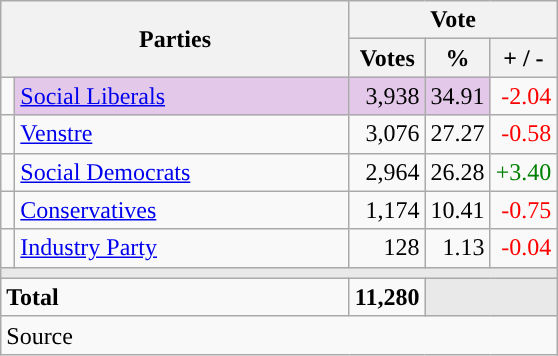<table class="wikitable" style="text-align:right;">
<tr>
<th style="text-align:centre;" rowspan="2" colspan="2" width="225">Parties</th>
<th colspan="3">Vote</th>
</tr>
<tr>
<th width="15">Votes</th>
<th width="15">%</th>
<th width="15">+ / -</th>
</tr>
<tr>
<td width="2" style="color:inherit;background:"></td>
<td bgcolor=#e3c8e9  align="left"><a href='#'>Social Liberals</a></td>
<td bgcolor=#e3c8e9>3,938</td>
<td bgcolor=#e3c8e9>34.91</td>
<td style=color:red;>-2.04</td>
</tr>
<tr>
<td width="2" style="color:inherit;background:"></td>
<td align="left"><a href='#'>Venstre</a></td>
<td>3,076</td>
<td>27.27</td>
<td style=color:red;>-0.58</td>
</tr>
<tr>
<td width="2" style="color:inherit;background:"></td>
<td align="left"><a href='#'>Social Democrats</a></td>
<td>2,964</td>
<td>26.28</td>
<td style=color:green;>+3.40</td>
</tr>
<tr>
<td width="2" style="color:inherit;background:"></td>
<td align="left"><a href='#'>Conservatives</a></td>
<td>1,174</td>
<td>10.41</td>
<td style=color:red;>-0.75</td>
</tr>
<tr>
<td width="2" style="color:inherit;background:"></td>
<td align="left"><a href='#'>Industry Party</a></td>
<td>128</td>
<td>1.13</td>
<td style=color:red;>-0.04</td>
</tr>
<tr>
<td colspan="7" bgcolor="#E9E9E9"></td>
</tr>
<tr>
<td align="left" colspan="2"><strong>Total</strong></td>
<td><strong>11,280</strong></td>
<td bgcolor="#E9E9E9" colspan="2"></td>
</tr>
<tr>
<td align="left" colspan="6">Source</td>
</tr>
</table>
